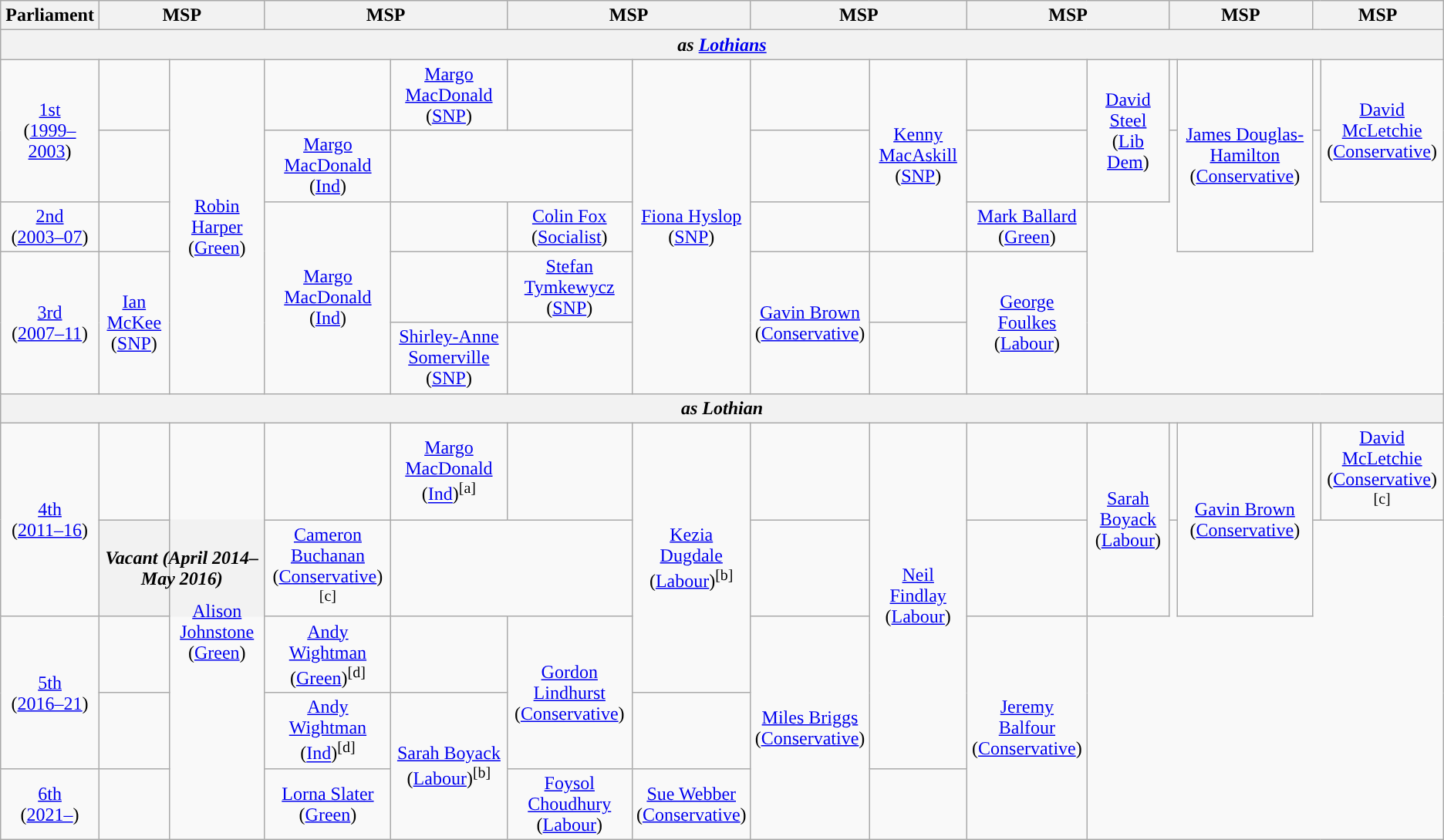<table class="wikitable" style="text-align:center">
<tr>
<th>Parliament</th>
<th colspan="2">MSP</th>
<th colspan="2">MSP</th>
<th colspan="2">MSP</th>
<th colspan="2">MSP</th>
<th colspan="2">MSP</th>
<th colspan="2">MSP</th>
<th colspan="2">MSP</th>
</tr>
<tr>
<th colspan="15"><em>as <a href='#'>Lothians</a></em></th>
</tr>
<tr>
<td rowspan="2"><a href='#'>1st</a> <br>(<a href='#'>1999–2003</a>)</td>
<td></td>
<td rowspan="5"><a href='#'>Robin Harper</a><br>(<a href='#'>Green</a>)</td>
<td></td>
<td rowspan="1"><a href='#'>Margo MacDonald</a><br>(<a href='#'>SNP</a>)</td>
<td></td>
<td rowspan="5"><a href='#'>Fiona Hyslop</a><br>(<a href='#'>SNP</a>)</td>
<td></td>
<td rowspan="3"><a href='#'>Kenny MacAskill</a><br>(<a href='#'>SNP</a>)</td>
<td></td>
<td rowspan="2"><a href='#'>David Steel</a><br>(<a href='#'>Lib Dem</a>)</td>
<td></td>
<td rowspan="3"><a href='#'>James Douglas-Hamilton</a><br>(<a href='#'>Conservative</a>)</td>
<td></td>
<td rowspan="2"><a href='#'>David McLetchie</a><br>(<a href='#'>Conservative</a>)</td>
</tr>
<tr>
<td></td>
<td rowspan="1"><a href='#'>Margo MacDonald</a><br>(<a href='#'>Ind</a>)</td>
</tr>
<tr>
<td><a href='#'>2nd</a> <br>(<a href='#'>2003–07</a>)</td>
<td></td>
<td rowspan="3"><a href='#'>Margo MacDonald</a> <br>(<a href='#'>Ind</a>)</td>
<td></td>
<td rowspan="1"><a href='#'>Colin Fox</a><br>(<a href='#'>Socialist</a>)</td>
<td></td>
<td rowspan="1"><a href='#'>Mark Ballard</a><br>(<a href='#'>Green</a>)</td>
</tr>
<tr>
<td rowspan="2"><a href='#'>3rd</a> <br>(<a href='#'>2007–11</a>)</td>
<td rowspan="2"><a href='#'>Ian McKee</a><br>(<a href='#'>SNP</a>)</td>
<td></td>
<td rowspan="1"><a href='#'>Stefan Tymkewycz</a><br>(<a href='#'>SNP</a>)</td>
<td rowspan="2"><a href='#'>Gavin Brown</a><br>(<a href='#'>Conservative</a>)</td>
<td></td>
<td rowspan="2"><a href='#'>George Foulkes</a><br>(<a href='#'>Labour</a>)</td>
</tr>
<tr>
<td rowspan="1"><a href='#'>Shirley-Anne Somerville</a><br>(<a href='#'>SNP</a>)</td>
</tr>
<tr>
<th colspan="15"><em>as Lothian</em></th>
</tr>
<tr>
<td rowspan="2"><a href='#'>4th</a> <br>(<a href='#'>2011–16</a>)</td>
<td></td>
<td rowspan="5"><a href='#'>Alison Johnstone</a><br>(<a href='#'>Green</a>)</td>
<td></td>
<td rowspan="1"><a href='#'>Margo MacDonald</a><br>(<a href='#'>Ind</a>)<sup>[a]</sup></td>
<td></td>
<td rowspan="3"><a href='#'>Kezia Dugdale</a><br>(<a href='#'>Labour</a>)<sup>[b]</sup></td>
<td></td>
<td rowspan="4"><a href='#'>Neil Findlay</a><br>(<a href='#'>Labour</a>)</td>
<td></td>
<td rowspan="2"><a href='#'>Sarah Boyack</a><br>(<a href='#'>Labour</a>)</td>
<td></td>
<td rowspan="2"><a href='#'>Gavin Brown</a><br>(<a href='#'>Conservative</a>)</td>
<td></td>
<td rowspan="1"><a href='#'>David McLetchie</a><br>(<a href='#'>Conservative</a>)<sup>[c]</sup></td>
</tr>
<tr>
<th colspan="2"><em>Vacant (April 2014–May 2016)</em></th>
<td><a href='#'>Cameron Buchanan</a><br>(<a href='#'>Conservative</a>)<sup>[c]</sup></td>
</tr>
<tr>
<td rowspan="2"><a href='#'>5th</a> <br>(<a href='#'>2016–21</a>)</td>
<td></td>
<td rowspan="1"><a href='#'>Andy Wightman</a><br>(<a href='#'>Green</a>)<sup>[d]</sup></td>
<td></td>
<td rowspan="2"><a href='#'>Gordon Lindhurst</a><br>(<a href='#'>Conservative</a>)</td>
<td rowspan="3"><a href='#'>Miles Briggs</a><br>(<a href='#'>Conservative</a>)</td>
<td rowspan="3"><a href='#'>Jeremy Balfour</a><br>(<a href='#'>Conservative</a>)</td>
</tr>
<tr>
<td></td>
<td rowspan="1"><a href='#'>Andy Wightman</a><br>(<a href='#'>Ind</a>)<sup>[d]</sup></td>
<td rowspan="2"><a href='#'>Sarah Boyack</a><br>(<a href='#'>Labour</a>)<sup>[b]</sup></td>
</tr>
<tr>
<td rowspan="1"><a href='#'>6th</a> <br>(<a href='#'>2021–</a>)</td>
<td></td>
<td rowspan="1"><a href='#'>Lorna Slater</a><br>(<a href='#'>Green</a>)</td>
<td rowspan="1"><a href='#'>Foysol Choudhury</a><br>(<a href='#'>Labour</a>)</td>
<td rowspan="1"><a href='#'>Sue Webber</a><br>(<a href='#'>Conservative</a>)</td>
</tr>
</table>
